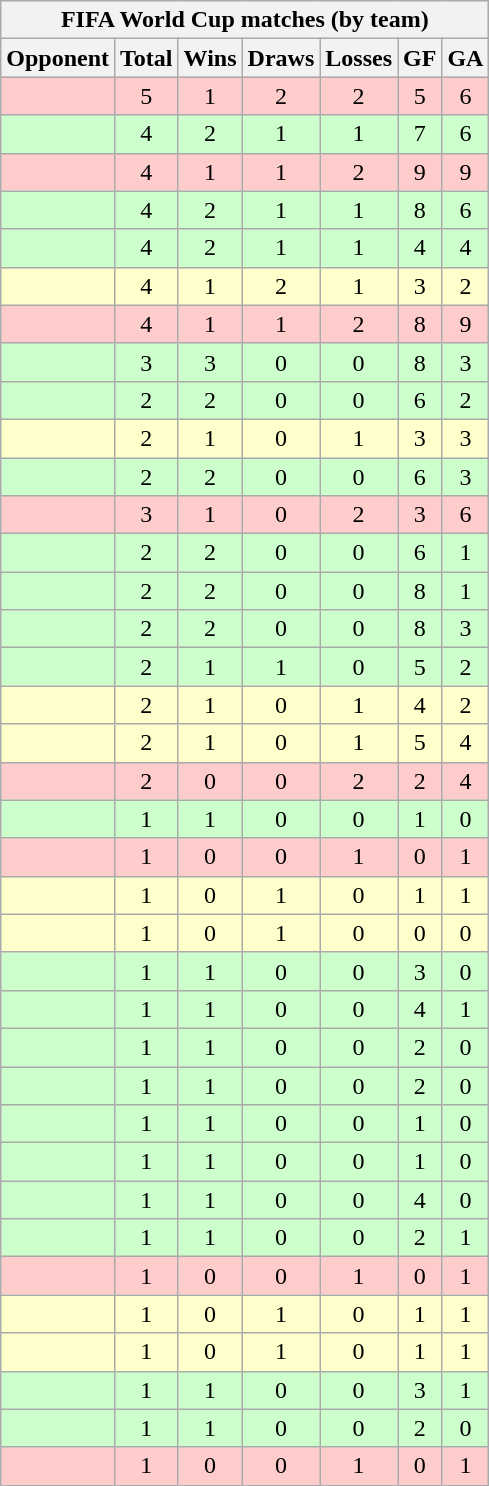<table class="wikitable sortable" style="text-align: center;">
<tr>
<th colspan=7>FIFA World Cup matches (by team)</th>
</tr>
<tr>
<th>Opponent</th>
<th>Total</th>
<th>Wins</th>
<th>Draws</th>
<th>Losses</th>
<th>GF</th>
<th>GA</th>
</tr>
<tr bgcolor=#FFCCCC>
<td align="left"></td>
<td>5</td>
<td>1</td>
<td>2</td>
<td>2</td>
<td>5</td>
<td>6</td>
</tr>
<tr bgcolor=#CCFFCC>
<td align="left"></td>
<td>4</td>
<td>2</td>
<td>1</td>
<td>1</td>
<td>7</td>
<td>6</td>
</tr>
<tr bgcolor=#FFCCCC>
<td align="left"></td>
<td>4</td>
<td>1</td>
<td>1</td>
<td>2</td>
<td>9</td>
<td>9</td>
</tr>
<tr bgcolor=#CCFFCC>
<td align="left"></td>
<td>4</td>
<td>2</td>
<td>1</td>
<td>1</td>
<td>8</td>
<td>6</td>
</tr>
<tr bgcolor=#CCFFCC>
<td align="left"></td>
<td>4</td>
<td>2</td>
<td>1</td>
<td>1</td>
<td>4</td>
<td>4</td>
</tr>
<tr bgcolor=#FFFFCC>
<td align="left"></td>
<td>4</td>
<td>1</td>
<td>2</td>
<td>1</td>
<td>3</td>
<td>2</td>
</tr>
<tr bgcolor=#FFCCCC>
<td align="left"></td>
<td>4</td>
<td>1</td>
<td>1</td>
<td>2</td>
<td>8</td>
<td>9</td>
</tr>
<tr bgcolor=#CCFFCC>
<td align="left"></td>
<td>3</td>
<td>3</td>
<td>0</td>
<td>0</td>
<td>8</td>
<td>3</td>
</tr>
<tr bgcolor=#CCFFCC>
<td align="left"></td>
<td>2</td>
<td>2</td>
<td>0</td>
<td>0</td>
<td>6</td>
<td>2</td>
</tr>
<tr bgcolor=#FFFFCC>
<td align="left"></td>
<td>2</td>
<td>1</td>
<td>0</td>
<td>1</td>
<td>3</td>
<td>3</td>
</tr>
<tr bgcolor=#CCFFCC>
<td align="left"></td>
<td>2</td>
<td>2</td>
<td>0</td>
<td>0</td>
<td>6</td>
<td>3</td>
</tr>
<tr bgcolor=#FFCCCC>
<td align="left"></td>
<td>3</td>
<td>1</td>
<td>0</td>
<td>2</td>
<td>3</td>
<td>6</td>
</tr>
<tr bgcolor=#CCFFCC>
<td align="left"></td>
<td>2</td>
<td>2</td>
<td>0</td>
<td>0</td>
<td>6</td>
<td>1</td>
</tr>
<tr bgcolor=#CCFFCC>
<td align="left"></td>
<td>2</td>
<td>2</td>
<td>0</td>
<td>0</td>
<td>8</td>
<td>1</td>
</tr>
<tr bgcolor=#CCFFCC>
<td align="left"></td>
<td>2</td>
<td>2</td>
<td>0</td>
<td>0</td>
<td>8</td>
<td>3</td>
</tr>
<tr bgcolor=#CCFFCC>
<td align="left"></td>
<td>2</td>
<td>1</td>
<td>1</td>
<td>0</td>
<td>5</td>
<td>2</td>
</tr>
<tr bgcolor=#FFFFCC>
<td align="left"></td>
<td>2</td>
<td>1</td>
<td>0</td>
<td>1</td>
<td>4</td>
<td>2</td>
</tr>
<tr bgcolor=#FFFFCC>
<td align="left"></td>
<td>2</td>
<td>1</td>
<td>0</td>
<td>1</td>
<td>5</td>
<td>4</td>
</tr>
<tr bgcolor=#FFCCCC>
<td align="left"></td>
<td>2</td>
<td>0</td>
<td>0</td>
<td>2</td>
<td>2</td>
<td>4</td>
</tr>
<tr bgcolor=#CCFFCC>
<td align="left"></td>
<td>1</td>
<td>1</td>
<td>0</td>
<td>0</td>
<td>1</td>
<td>0</td>
</tr>
<tr bgcolor=#FFCCCC>
<td align="left"></td>
<td>1</td>
<td>0</td>
<td>0</td>
<td>1</td>
<td>0</td>
<td>1</td>
</tr>
<tr bgcolor=#FFFFCC>
<td align="left"></td>
<td>1</td>
<td>0</td>
<td>1</td>
<td>0</td>
<td>1</td>
<td>1</td>
</tr>
<tr bgcolor=#FFFFCC>
<td align="left"></td>
<td>1</td>
<td>0</td>
<td>1</td>
<td>0</td>
<td>0</td>
<td>0</td>
</tr>
<tr bgcolor=#CCFFCC>
<td align="left"></td>
<td>1</td>
<td>1</td>
<td>0</td>
<td>0</td>
<td>3</td>
<td>0</td>
</tr>
<tr bgcolor=#CCFFCC>
<td align="left"></td>
<td>1</td>
<td>1</td>
<td>0</td>
<td>0</td>
<td>4</td>
<td>1</td>
</tr>
<tr bgcolor=#CCFFCC>
<td align="left"></td>
<td>1</td>
<td>1</td>
<td>0</td>
<td>0</td>
<td>2</td>
<td>0</td>
</tr>
<tr bgcolor=#CCFFCC>
<td align="left"></td>
<td>1</td>
<td>1</td>
<td>0</td>
<td>0</td>
<td>2</td>
<td>0</td>
</tr>
<tr bgcolor=#CCFFCC>
<td align="left"></td>
<td>1</td>
<td>1</td>
<td>0</td>
<td>0</td>
<td>1</td>
<td>0</td>
</tr>
<tr bgcolor=#CCFFCC>
<td align="left"></td>
<td>1</td>
<td>1</td>
<td>0</td>
<td>0</td>
<td>1</td>
<td>0</td>
</tr>
<tr bgcolor=#CCFFCC>
<td align="left"></td>
<td>1</td>
<td>1</td>
<td>0</td>
<td>0</td>
<td>4</td>
<td>0</td>
</tr>
<tr bgcolor=#CCFFCC>
<td align="left"></td>
<td>1</td>
<td>1</td>
<td>0</td>
<td>0</td>
<td>2</td>
<td>1</td>
</tr>
<tr bgcolor=#FFCCCC>
<td align="left"></td>
<td>1</td>
<td>0</td>
<td>0</td>
<td>1</td>
<td>0</td>
<td>1</td>
</tr>
<tr bgcolor=#FFFFCC>
<td align="left"></td>
<td>1</td>
<td>0</td>
<td>1</td>
<td>0</td>
<td>1</td>
<td>1</td>
</tr>
<tr bgcolor=#FFFFCC>
<td align="left"></td>
<td>1</td>
<td>0</td>
<td>1</td>
<td>0</td>
<td>1</td>
<td>1</td>
</tr>
<tr bgcolor=#CCFFCC>
<td align="left"></td>
<td>1</td>
<td>1</td>
<td>0</td>
<td>0</td>
<td>3</td>
<td>1</td>
</tr>
<tr bgcolor=#CCFFCC>
<td align="left"></td>
<td>1</td>
<td>1</td>
<td>0</td>
<td>0</td>
<td>2</td>
<td>0</td>
</tr>
<tr bgcolor=#FFCCCC>
<td align="left"></td>
<td>1</td>
<td>0</td>
<td>0</td>
<td>1</td>
<td>0</td>
<td>1</td>
</tr>
</table>
